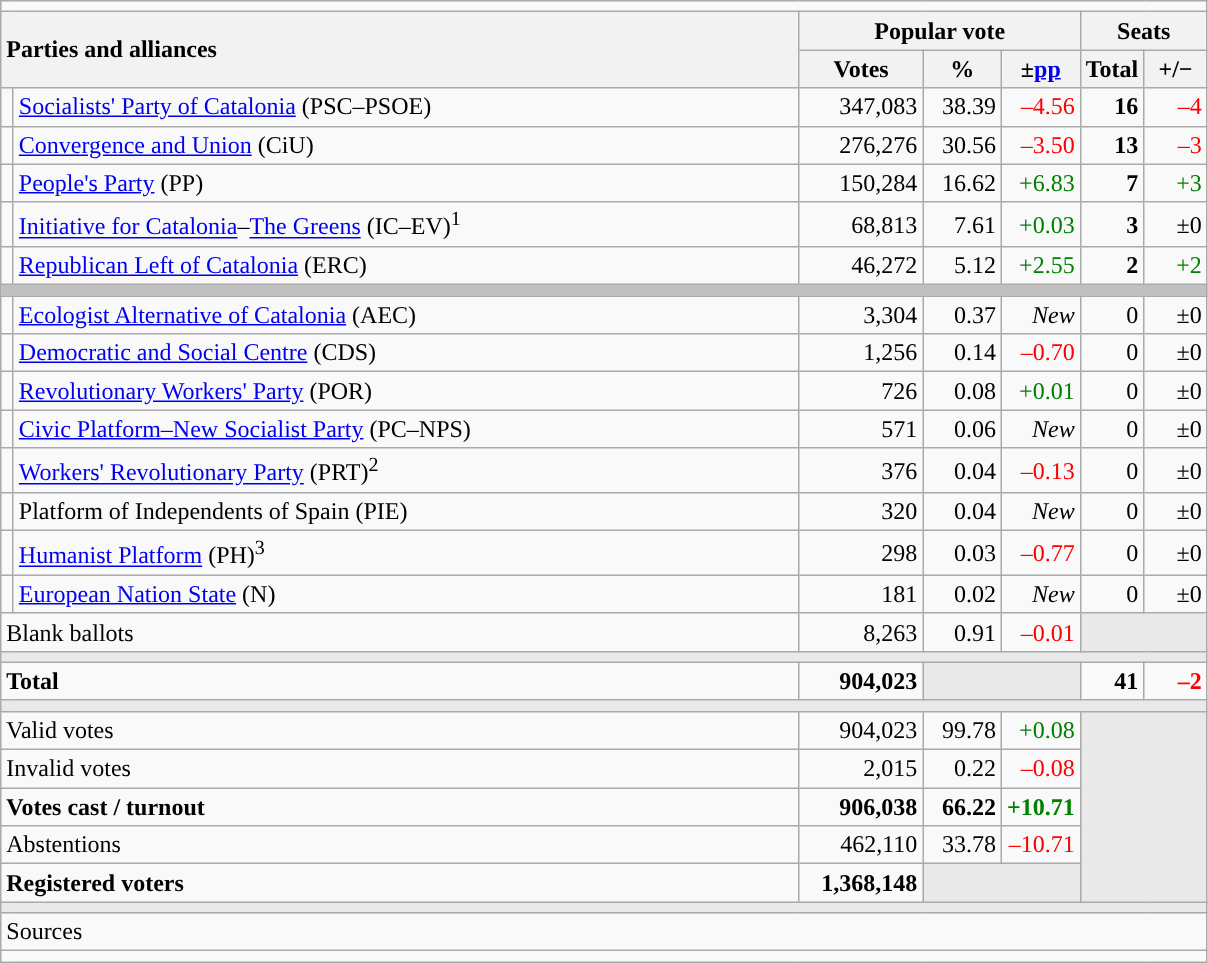<table class="wikitable" style="text-align:right;">
<tr>
<td colspan="7"></td>
</tr>
<tr>
<th style="text-align:left;" rowspan="2" colspan="2" width="525">Parties and alliances</th>
<th colspan="3">Popular vote</th>
<th colspan="2">Seats</th>
</tr>
<tr>
<th width="75">Votes</th>
<th width="45">%</th>
<th width="45">±<a href='#'>pp</a></th>
<th width="35">Total</th>
<th width="35">+/−</th>
</tr>
<tr>
<td width="1" style="color:inherit;background:"></td>
<td align="left"><a href='#'>Socialists' Party of Catalonia</a> (PSC–PSOE)</td>
<td>347,083</td>
<td>38.39</td>
<td style="color:red;">–4.56</td>
<td><strong>16</strong></td>
<td style="color:red;">–4</td>
</tr>
<tr>
<td style="color:inherit;background:"></td>
<td align="left"><a href='#'>Convergence and Union</a> (CiU)</td>
<td>276,276</td>
<td>30.56</td>
<td style="color:red;">–3.50</td>
<td><strong>13</strong></td>
<td style="color:red;">–3</td>
</tr>
<tr>
<td style="color:inherit;background:"></td>
<td align="left"><a href='#'>People's Party</a> (PP)</td>
<td>150,284</td>
<td>16.62</td>
<td style="color:green;">+6.83</td>
<td><strong>7</strong></td>
<td style="color:green;">+3</td>
</tr>
<tr>
<td style="color:inherit;background:"></td>
<td align="left"><a href='#'>Initiative for Catalonia</a>–<a href='#'>The Greens</a> (IC–EV)<sup>1</sup></td>
<td>68,813</td>
<td>7.61</td>
<td style="color:green;">+0.03</td>
<td><strong>3</strong></td>
<td>±0</td>
</tr>
<tr>
<td style="color:inherit;background:"></td>
<td align="left"><a href='#'>Republican Left of Catalonia</a> (ERC)</td>
<td>46,272</td>
<td>5.12</td>
<td style="color:green;">+2.55</td>
<td><strong>2</strong></td>
<td style="color:green;">+2</td>
</tr>
<tr>
<td colspan="7" bgcolor="#C0C0C0"></td>
</tr>
<tr>
<td style="color:inherit;background:"></td>
<td align="left"><a href='#'>Ecologist Alternative of Catalonia</a> (AEC)</td>
<td>3,304</td>
<td>0.37</td>
<td><em>New</em></td>
<td>0</td>
<td>±0</td>
</tr>
<tr>
<td style="color:inherit;background:"></td>
<td align="left"><a href='#'>Democratic and Social Centre</a> (CDS)</td>
<td>1,256</td>
<td>0.14</td>
<td style="color:red;">–0.70</td>
<td>0</td>
<td>±0</td>
</tr>
<tr>
<td style="color:inherit;background:"></td>
<td align="left"><a href='#'>Revolutionary Workers' Party</a> (POR)</td>
<td>726</td>
<td>0.08</td>
<td style="color:green;">+0.01</td>
<td>0</td>
<td>±0</td>
</tr>
<tr>
<td style="color:inherit;background:"></td>
<td align="left"><a href='#'>Civic Platform–New Socialist Party</a> (PC–NPS)</td>
<td>571</td>
<td>0.06</td>
<td><em>New</em></td>
<td>0</td>
<td>±0</td>
</tr>
<tr>
<td style="color:inherit;background:"></td>
<td align="left"><a href='#'>Workers' Revolutionary Party</a> (PRT)<sup>2</sup></td>
<td>376</td>
<td>0.04</td>
<td style="color:red;">–0.13</td>
<td>0</td>
<td>±0</td>
</tr>
<tr>
<td style="color:inherit;background:"></td>
<td align="left">Platform of Independents of Spain (PIE)</td>
<td>320</td>
<td>0.04</td>
<td><em>New</em></td>
<td>0</td>
<td>±0</td>
</tr>
<tr>
<td style="color:inherit;background:"></td>
<td align="left"><a href='#'>Humanist Platform</a> (PH)<sup>3</sup></td>
<td>298</td>
<td>0.03</td>
<td style="color:red;">–0.77</td>
<td>0</td>
<td>±0</td>
</tr>
<tr>
<td style="color:inherit;background:"></td>
<td align="left"><a href='#'>European Nation State</a> (N)</td>
<td>181</td>
<td>0.02</td>
<td><em>New</em></td>
<td>0</td>
<td>±0</td>
</tr>
<tr>
<td align="left" colspan="2">Blank ballots</td>
<td>8,263</td>
<td>0.91</td>
<td style="color:red;">–0.01</td>
<td bgcolor="#E9E9E9" colspan="2"></td>
</tr>
<tr>
<td colspan="7" bgcolor="#E9E9E9"></td>
</tr>
<tr style="font-weight:bold;">
<td align="left" colspan="2">Total</td>
<td>904,023</td>
<td bgcolor="#E9E9E9" colspan="2"></td>
<td>41</td>
<td style="color:red;">–2</td>
</tr>
<tr>
<td colspan="7" bgcolor="#E9E9E9"></td>
</tr>
<tr>
<td align="left" colspan="2">Valid votes</td>
<td>904,023</td>
<td>99.78</td>
<td style="color:green;">+0.08</td>
<td bgcolor="#E9E9E9" colspan="2" rowspan="5"></td>
</tr>
<tr>
<td align="left" colspan="2">Invalid votes</td>
<td>2,015</td>
<td>0.22</td>
<td style="color:red;">–0.08</td>
</tr>
<tr style="font-weight:bold;">
<td align="left" colspan="2">Votes cast / turnout</td>
<td>906,038</td>
<td>66.22</td>
<td style="color:green;">+10.71</td>
</tr>
<tr>
<td align="left" colspan="2">Abstentions</td>
<td>462,110</td>
<td>33.78</td>
<td style="color:red;">–10.71</td>
</tr>
<tr style="font-weight:bold;">
<td align="left" colspan="2">Registered voters</td>
<td>1,368,148</td>
<td bgcolor="#E9E9E9" colspan="2"></td>
</tr>
<tr>
<td colspan="7" bgcolor="#E9E9E9"></td>
</tr>
<tr>
<td align="left" colspan="7">Sources</td>
</tr>
<tr>
<td colspan="7" style="text-align:left; max-width:790px;"></td>
</tr>
</table>
